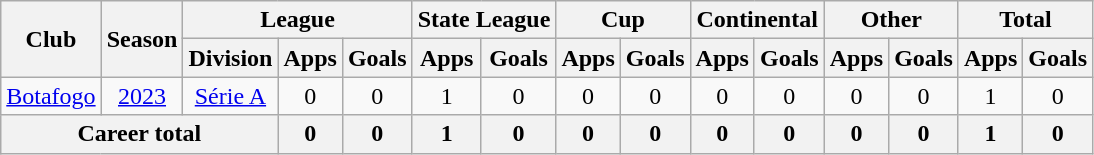<table class="wikitable" style="text-align:center">
<tr>
<th rowspan="2">Club</th>
<th rowspan="2">Season</th>
<th colspan="3">League</th>
<th colspan="2">State League</th>
<th colspan="2">Cup</th>
<th colspan="2">Continental</th>
<th colspan="2">Other</th>
<th colspan="2">Total</th>
</tr>
<tr>
<th>Division</th>
<th>Apps</th>
<th>Goals</th>
<th>Apps</th>
<th>Goals</th>
<th>Apps</th>
<th>Goals</th>
<th>Apps</th>
<th>Goals</th>
<th>Apps</th>
<th>Goals</th>
<th>Apps</th>
<th>Goals</th>
</tr>
<tr>
<td><a href='#'>Botafogo</a></td>
<td><a href='#'>2023</a></td>
<td><a href='#'>Série A</a></td>
<td>0</td>
<td>0</td>
<td>1</td>
<td>0</td>
<td>0</td>
<td>0</td>
<td>0</td>
<td>0</td>
<td>0</td>
<td>0</td>
<td>1</td>
<td>0</td>
</tr>
<tr>
<th colspan=3>Career total</th>
<th>0</th>
<th>0</th>
<th>1</th>
<th>0</th>
<th>0</th>
<th>0</th>
<th>0</th>
<th>0</th>
<th>0</th>
<th>0</th>
<th>1</th>
<th>0</th>
</tr>
</table>
